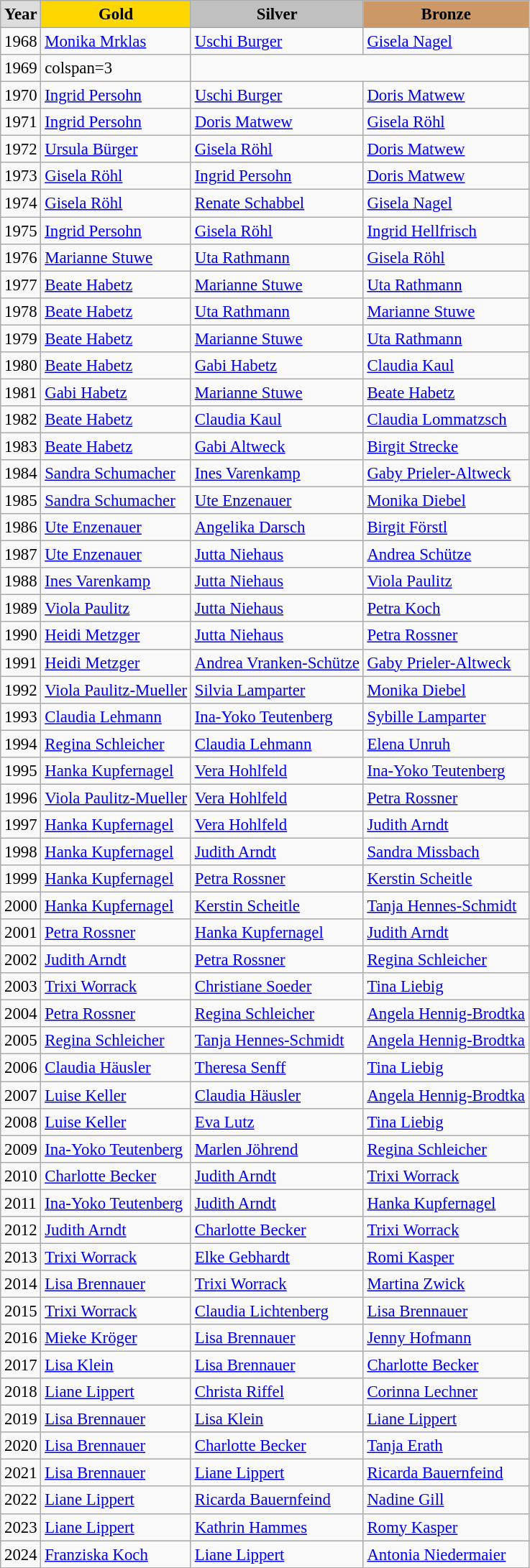<table class="wikitable sortable" style="font-size:95%">
<tr style="text-align:center; background:#e4e4e4; font-weight:bold;">
<td style="background:#ddd; ">Year</td>
<td style="background:gold; ">Gold</td>
<td style="background:silver; ">Silver</td>
<td style="background:#c96; ">Bronze</td>
</tr>
<tr>
<td>1968</td>
<td><a href='#'>Monika Mrklas</a></td>
<td><a href='#'>Uschi Burger</a></td>
<td><a href='#'>Gisela Nagel</a></td>
</tr>
<tr>
<td>1969</td>
<td>colspan=3 </td>
</tr>
<tr>
<td>1970</td>
<td><a href='#'>Ingrid Persohn</a></td>
<td><a href='#'>Uschi Burger</a></td>
<td><a href='#'>Doris Matwew</a></td>
</tr>
<tr>
<td>1971</td>
<td><a href='#'>Ingrid Persohn</a></td>
<td><a href='#'>Doris Matwew</a></td>
<td><a href='#'>Gisela Röhl</a></td>
</tr>
<tr>
<td>1972</td>
<td><a href='#'>Ursula Bürger</a></td>
<td><a href='#'>Gisela Röhl</a></td>
<td><a href='#'>Doris Matwew</a></td>
</tr>
<tr>
<td>1973</td>
<td><a href='#'>Gisela Röhl</a></td>
<td><a href='#'>Ingrid Persohn</a></td>
<td><a href='#'>Doris Matwew</a></td>
</tr>
<tr>
<td>1974</td>
<td><a href='#'>Gisela Röhl</a></td>
<td><a href='#'>Renate Schabbel</a></td>
<td><a href='#'>Gisela Nagel</a></td>
</tr>
<tr>
<td>1975</td>
<td><a href='#'>Ingrid Persohn</a></td>
<td><a href='#'>Gisela Röhl</a></td>
<td><a href='#'>Ingrid Hellfrisch</a></td>
</tr>
<tr>
<td>1976</td>
<td><a href='#'>Marianne Stuwe</a></td>
<td><a href='#'>Uta Rathmann</a></td>
<td><a href='#'>Gisela Röhl</a></td>
</tr>
<tr>
<td>1977</td>
<td><a href='#'>Beate Habetz</a></td>
<td><a href='#'>Marianne Stuwe</a></td>
<td><a href='#'>Uta Rathmann</a></td>
</tr>
<tr>
<td>1978</td>
<td><a href='#'>Beate Habetz</a></td>
<td><a href='#'>Uta Rathmann</a></td>
<td><a href='#'>Marianne Stuwe</a></td>
</tr>
<tr>
<td>1979</td>
<td><a href='#'>Beate Habetz</a></td>
<td><a href='#'>Marianne Stuwe</a></td>
<td><a href='#'>Uta Rathmann</a></td>
</tr>
<tr>
<td>1980</td>
<td><a href='#'>Beate Habetz</a></td>
<td><a href='#'>Gabi Habetz</a></td>
<td><a href='#'>Claudia Kaul</a></td>
</tr>
<tr>
<td>1981</td>
<td><a href='#'>Gabi Habetz</a></td>
<td><a href='#'>Marianne Stuwe</a></td>
<td><a href='#'>Beate Habetz</a></td>
</tr>
<tr>
<td>1982</td>
<td><a href='#'>Beate Habetz</a></td>
<td><a href='#'>Claudia Kaul</a></td>
<td><a href='#'>Claudia Lommatzsch</a></td>
</tr>
<tr>
<td>1983</td>
<td><a href='#'>Beate Habetz</a></td>
<td><a href='#'>Gabi Altweck</a></td>
<td><a href='#'>Birgit Strecke</a></td>
</tr>
<tr>
<td>1984</td>
<td><a href='#'>Sandra Schumacher</a></td>
<td><a href='#'>Ines Varenkamp</a></td>
<td><a href='#'>Gaby Prieler-Altweck</a></td>
</tr>
<tr>
<td>1985</td>
<td><a href='#'>Sandra Schumacher</a></td>
<td><a href='#'>Ute Enzenauer</a></td>
<td><a href='#'>Monika Diebel</a></td>
</tr>
<tr>
<td>1986</td>
<td><a href='#'>Ute Enzenauer</a></td>
<td><a href='#'>Angelika Darsch</a></td>
<td><a href='#'>Birgit Förstl</a></td>
</tr>
<tr>
<td>1987</td>
<td><a href='#'>Ute Enzenauer</a></td>
<td><a href='#'>Jutta Niehaus</a></td>
<td><a href='#'>Andrea Schütze</a></td>
</tr>
<tr>
<td>1988</td>
<td><a href='#'>Ines Varenkamp</a></td>
<td><a href='#'>Jutta Niehaus</a></td>
<td><a href='#'>Viola Paulitz</a></td>
</tr>
<tr>
<td>1989</td>
<td><a href='#'>Viola Paulitz</a></td>
<td><a href='#'>Jutta Niehaus</a></td>
<td><a href='#'>Petra Koch</a></td>
</tr>
<tr>
<td>1990</td>
<td><a href='#'>Heidi Metzger</a></td>
<td><a href='#'>Jutta Niehaus</a></td>
<td><a href='#'>Petra Rossner</a></td>
</tr>
<tr>
<td>1991</td>
<td><a href='#'>Heidi Metzger</a></td>
<td><a href='#'>Andrea Vranken-Schütze</a></td>
<td><a href='#'>Gaby Prieler-Altweck</a></td>
</tr>
<tr>
<td>1992</td>
<td><a href='#'>Viola Paulitz-Mueller</a></td>
<td><a href='#'>Silvia Lamparter</a></td>
<td><a href='#'>Monika Diebel</a></td>
</tr>
<tr>
<td>1993</td>
<td><a href='#'>Claudia Lehmann</a></td>
<td><a href='#'>Ina-Yoko Teutenberg</a></td>
<td><a href='#'>Sybille Lamparter</a></td>
</tr>
<tr>
<td>1994</td>
<td><a href='#'>Regina Schleicher</a></td>
<td><a href='#'>Claudia Lehmann</a></td>
<td><a href='#'>Elena Unruh</a></td>
</tr>
<tr>
<td>1995</td>
<td><a href='#'>Hanka Kupfernagel</a></td>
<td><a href='#'>Vera Hohlfeld</a></td>
<td><a href='#'>Ina-Yoko Teutenberg</a></td>
</tr>
<tr>
<td>1996</td>
<td><a href='#'>Viola Paulitz-Mueller</a></td>
<td><a href='#'>Vera Hohlfeld</a></td>
<td><a href='#'>Petra Rossner</a></td>
</tr>
<tr>
<td>1997</td>
<td><a href='#'>Hanka Kupfernagel</a></td>
<td><a href='#'>Vera Hohlfeld</a></td>
<td><a href='#'>Judith Arndt</a></td>
</tr>
<tr>
<td>1998</td>
<td><a href='#'>Hanka Kupfernagel</a></td>
<td><a href='#'>Judith Arndt</a></td>
<td><a href='#'>Sandra Missbach</a></td>
</tr>
<tr>
<td>1999</td>
<td><a href='#'>Hanka Kupfernagel</a></td>
<td><a href='#'>Petra Rossner</a></td>
<td><a href='#'>Kerstin Scheitle</a></td>
</tr>
<tr>
<td>2000</td>
<td><a href='#'>Hanka Kupfernagel</a></td>
<td><a href='#'>Kerstin Scheitle</a></td>
<td><a href='#'>Tanja Hennes-Schmidt</a></td>
</tr>
<tr>
<td>2001</td>
<td><a href='#'>Petra Rossner</a></td>
<td><a href='#'>Hanka Kupfernagel</a></td>
<td><a href='#'>Judith Arndt</a></td>
</tr>
<tr>
<td>2002</td>
<td><a href='#'>Judith Arndt</a></td>
<td><a href='#'>Petra Rossner</a></td>
<td><a href='#'>Regina Schleicher</a></td>
</tr>
<tr>
<td>2003</td>
<td><a href='#'>Trixi Worrack</a></td>
<td><a href='#'>Christiane Soeder</a></td>
<td><a href='#'>Tina Liebig</a></td>
</tr>
<tr>
<td>2004</td>
<td><a href='#'>Petra Rossner</a></td>
<td><a href='#'>Regina Schleicher</a></td>
<td><a href='#'>Angela Hennig-Brodtka</a></td>
</tr>
<tr>
<td>2005</td>
<td><a href='#'>Regina Schleicher</a></td>
<td><a href='#'>Tanja Hennes-Schmidt</a></td>
<td><a href='#'>Angela Hennig-Brodtka</a></td>
</tr>
<tr>
<td>2006</td>
<td><a href='#'>Claudia Häusler</a></td>
<td><a href='#'>Theresa Senff</a></td>
<td><a href='#'>Tina Liebig</a></td>
</tr>
<tr>
<td>2007</td>
<td><a href='#'>Luise Keller</a></td>
<td><a href='#'>Claudia Häusler</a></td>
<td><a href='#'>Angela Hennig-Brodtka</a></td>
</tr>
<tr>
<td>2008</td>
<td><a href='#'>Luise Keller</a></td>
<td><a href='#'>Eva Lutz</a></td>
<td><a href='#'>Tina Liebig</a></td>
</tr>
<tr>
<td>2009</td>
<td><a href='#'>Ina-Yoko Teutenberg</a></td>
<td><a href='#'>Marlen Jöhrend</a></td>
<td><a href='#'>Regina Schleicher</a></td>
</tr>
<tr>
<td>2010</td>
<td><a href='#'>Charlotte Becker</a></td>
<td><a href='#'>Judith Arndt</a></td>
<td><a href='#'>Trixi Worrack</a></td>
</tr>
<tr>
<td>2011</td>
<td><a href='#'>Ina-Yoko Teutenberg</a></td>
<td><a href='#'>Judith Arndt</a></td>
<td><a href='#'>Hanka Kupfernagel</a></td>
</tr>
<tr>
<td>2012</td>
<td><a href='#'>Judith Arndt</a></td>
<td><a href='#'>Charlotte Becker</a></td>
<td><a href='#'>Trixi Worrack</a></td>
</tr>
<tr>
<td>2013</td>
<td><a href='#'>Trixi Worrack</a></td>
<td><a href='#'>Elke Gebhardt</a></td>
<td><a href='#'>Romi Kasper</a></td>
</tr>
<tr>
<td>2014</td>
<td><a href='#'>Lisa Brennauer</a></td>
<td><a href='#'>Trixi Worrack</a></td>
<td><a href='#'>Martina Zwick</a></td>
</tr>
<tr>
<td>2015</td>
<td><a href='#'>Trixi Worrack</a></td>
<td><a href='#'>Claudia Lichtenberg</a></td>
<td><a href='#'>Lisa Brennauer</a></td>
</tr>
<tr>
<td>2016</td>
<td><a href='#'>Mieke Kröger</a></td>
<td><a href='#'>Lisa Brennauer</a></td>
<td><a href='#'>Jenny Hofmann</a></td>
</tr>
<tr>
<td>2017</td>
<td><a href='#'>Lisa Klein</a></td>
<td><a href='#'>Lisa Brennauer</a></td>
<td><a href='#'>Charlotte Becker</a></td>
</tr>
<tr>
<td>2018</td>
<td><a href='#'>Liane Lippert</a></td>
<td><a href='#'>Christa Riffel</a></td>
<td><a href='#'>Corinna Lechner</a></td>
</tr>
<tr>
<td>2019</td>
<td><a href='#'>Lisa Brennauer</a></td>
<td><a href='#'>Lisa Klein</a></td>
<td><a href='#'>Liane Lippert</a></td>
</tr>
<tr>
<td>2020</td>
<td><a href='#'>Lisa Brennauer</a></td>
<td><a href='#'>Charlotte Becker</a></td>
<td><a href='#'>Tanja Erath</a></td>
</tr>
<tr>
<td>2021</td>
<td><a href='#'>Lisa Brennauer</a></td>
<td><a href='#'>Liane Lippert</a></td>
<td><a href='#'>Ricarda Bauernfeind</a></td>
</tr>
<tr>
<td>2022</td>
<td><a href='#'>Liane Lippert</a></td>
<td><a href='#'>Ricarda Bauernfeind</a></td>
<td><a href='#'>Nadine Gill</a></td>
</tr>
<tr>
<td>2023</td>
<td><a href='#'>Liane Lippert</a></td>
<td><a href='#'>Kathrin Hammes</a></td>
<td><a href='#'>Romy Kasper</a></td>
</tr>
<tr>
<td>2024</td>
<td><a href='#'>Franziska Koch</a></td>
<td><a href='#'>Liane Lippert</a></td>
<td><a href='#'>Antonia Niedermaier</a></td>
</tr>
</table>
